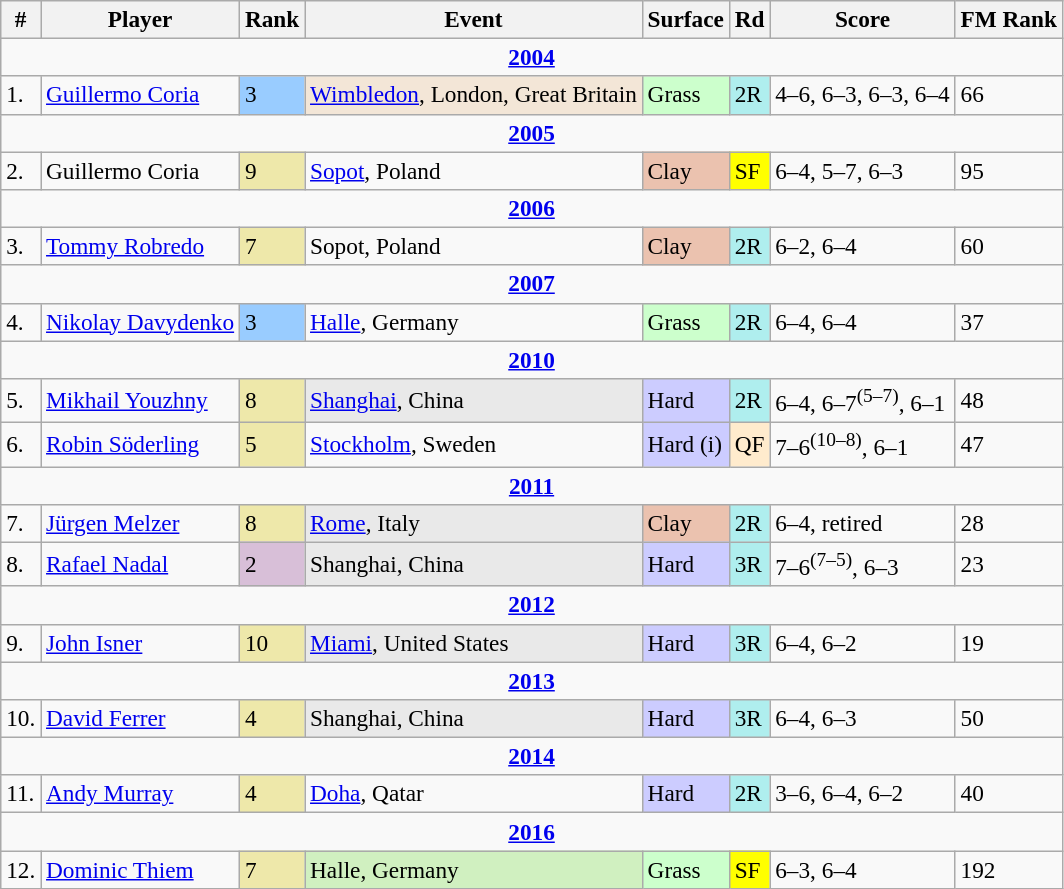<table class="wikitable sortable" style=font-size:97%>
<tr>
<th>#</th>
<th>Player</th>
<th>Rank</th>
<th>Event</th>
<th>Surface</th>
<th>Rd</th>
<th class="unsortable">Score</th>
<th>FM Rank</th>
</tr>
<tr>
<td colspan=8 style=text-align:center><strong><a href='#'>2004</a></strong></td>
</tr>
<tr>
<td>1.</td>
<td> <a href='#'>Guillermo Coria</a></td>
<td bgcolor=#9cf>3</td>
<td bgcolor=F3E6D7><a href='#'>Wimbledon</a>, London, Great Britain</td>
<td bgcolor=CCFFCC>Grass</td>
<td bgcolor=afeeee>2R</td>
<td>4–6, 6–3, 6–3, 6–4</td>
<td>66</td>
</tr>
<tr>
<td colspan=8 style=text-align:center><strong><a href='#'>2005</a></strong></td>
</tr>
<tr>
<td>2.</td>
<td> Guillermo Coria</td>
<td bgcolor=EEE8AA>9</td>
<td><a href='#'>Sopot</a>, Poland</td>
<td bgcolor=EBC2AF>Clay</td>
<td bgcolor=yellow>SF</td>
<td>6–4, 5–7, 6–3</td>
<td>95</td>
</tr>
<tr>
<td colspan=8 style=text-align:center><strong><a href='#'>2006</a></strong></td>
</tr>
<tr>
<td>3.</td>
<td> <a href='#'>Tommy Robredo</a></td>
<td bgcolor=EEE8AA>7</td>
<td>Sopot, Poland</td>
<td bgcolor=EBC2AF>Clay</td>
<td bgcolor=afeeee>2R</td>
<td>6–2, 6–4</td>
<td>60</td>
</tr>
<tr>
<td colspan=8 style=text-align:center><strong><a href='#'>2007</a></strong></td>
</tr>
<tr>
<td>4.</td>
<td> <a href='#'>Nikolay Davydenko</a></td>
<td bgcolor=#9cf>3</td>
<td><a href='#'>Halle</a>, Germany</td>
<td bgcolor=CCFFCC>Grass</td>
<td bgcolor=afeeee>2R</td>
<td>6–4, 6–4</td>
<td>37</td>
</tr>
<tr>
<td colspan=8 style=text-align:center><strong><a href='#'>2010</a></strong></td>
</tr>
<tr>
<td>5.</td>
<td> <a href='#'>Mikhail Youzhny</a></td>
<td bgcolor=EEE8AA>8</td>
<td bgcolor=E9E9E9><a href='#'>Shanghai</a>, China</td>
<td bgcolor=ccccff>Hard</td>
<td bgcolor=afeeee>2R</td>
<td>6–4, 6–7<sup>(5–7)</sup>, 6–1</td>
<td>48</td>
</tr>
<tr>
<td>6.</td>
<td> <a href='#'>Robin Söderling</a></td>
<td bgcolor=EEE8AA>5</td>
<td><a href='#'>Stockholm</a>, Sweden</td>
<td bgcolor=ccccff>Hard (i)</td>
<td bgcolor=ffebcd>QF</td>
<td>7–6<sup>(10–8)</sup>, 6–1</td>
<td>47</td>
</tr>
<tr>
<td colspan=8 style=text-align:center><strong><a href='#'>2011</a></strong></td>
</tr>
<tr>
<td>7.</td>
<td> <a href='#'>Jürgen Melzer</a></td>
<td bgcolor=EEE8AA>8</td>
<td bgcolor=E9E9E9><a href='#'>Rome</a>, Italy</td>
<td bgcolor=EBC2AF>Clay</td>
<td bgcolor=afeeee>2R</td>
<td>6–4, retired</td>
<td>28</td>
</tr>
<tr>
<td>8.</td>
<td> <a href='#'>Rafael Nadal</a></td>
<td bgcolor=thistle>2</td>
<td bgcolor=E9E9E9>Shanghai, China</td>
<td bgcolor=ccccff>Hard</td>
<td bgcolor=afeeee>3R</td>
<td>7–6<sup>(7–5)</sup>, 6–3</td>
<td>23</td>
</tr>
<tr>
<td colspan=8 style=text-align:center><strong><a href='#'>2012</a></strong></td>
</tr>
<tr>
<td>9.</td>
<td> <a href='#'>John Isner</a></td>
<td bgcolor=EEE8AA>10</td>
<td bgcolor=E9E9E9><a href='#'>Miami</a>, United States</td>
<td bgcolor=ccccff>Hard</td>
<td bgcolor=afeeee>3R</td>
<td>6–4, 6–2</td>
<td>19</td>
</tr>
<tr>
<td colspan=8 style=text-align:center><strong><a href='#'>2013</a></strong></td>
</tr>
<tr>
<td>10.</td>
<td> <a href='#'>David Ferrer</a></td>
<td bgcolor=EEE8AA>4</td>
<td bgcolor=E9E9E9>Shanghai, China</td>
<td bgcolor=ccccff>Hard</td>
<td bgcolor=afeeee>3R</td>
<td>6–4, 6–3</td>
<td>50</td>
</tr>
<tr>
<td colspan=8 style=text-align:center><strong><a href='#'>2014</a></strong></td>
</tr>
<tr>
<td>11.</td>
<td> <a href='#'>Andy Murray</a></td>
<td bgcolor=EEE8AA>4</td>
<td><a href='#'>Doha</a>, Qatar</td>
<td bgcolor=ccccff>Hard</td>
<td bgcolor=afeeee>2R</td>
<td>3–6, 6–4, 6–2</td>
<td>40</td>
</tr>
<tr>
<td colspan=8 style=text-align:center><strong><a href='#'>2016</a></strong></td>
</tr>
<tr>
<td>12.</td>
<td> <a href='#'>Dominic Thiem</a></td>
<td bgcolor=EEE8AA>7</td>
<td bgcolor=d0f0c0>Halle, Germany</td>
<td bgcolor=#cfc>Grass</td>
<td bgcolor=yellow>SF</td>
<td>6–3, 6–4</td>
<td>192</td>
</tr>
</table>
